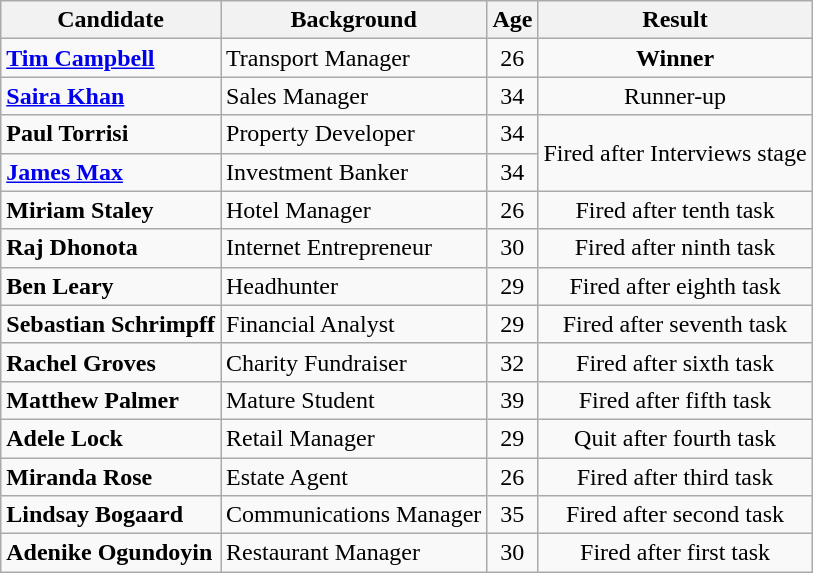<table class="wikitable sortable">
<tr style="vertical-align:top">
<th>Candidate</th>
<th>Background</th>
<th><span>Age</span></th>
<th>Result</th>
</tr>
<tr>
<td data-sort-value="Campbell, Tim"><strong><a href='#'>Tim Campbell</a></strong></td>
<td>Transport Manager</td>
<td align=center>26</td>
<td align=center><strong>Winner</strong></td>
</tr>
<tr>
<td data-sort-value="Khan, Saira"><strong><a href='#'>Saira Khan</a></strong></td>
<td>Sales Manager</td>
<td align=center>34</td>
<td align=center>Runner-up</td>
</tr>
<tr>
<td data-sort-value="Torrisi, Paul"><strong>Paul Torrisi</strong></td>
<td>Property Developer</td>
<td align=center>34</td>
<td align=center rowspan=2>Fired after Interviews stage</td>
</tr>
<tr>
<td data-sort-value="Max, James"><strong><a href='#'>James Max</a></strong></td>
<td>Investment Banker</td>
<td align=center>34</td>
</tr>
<tr>
<td data-sort-value="Staley, Miriam"><strong>Miriam Staley</strong></td>
<td>Hotel Manager</td>
<td align=center>26</td>
<td align=center>Fired after tenth task</td>
</tr>
<tr>
<td data-sort-value="Dhonota, Raj"><strong>Raj Dhonota</strong></td>
<td>Internet Entrepreneur</td>
<td align=center>30</td>
<td align=center>Fired after ninth task</td>
</tr>
<tr>
<td data-sort-value="Leary, Ben"><strong>Ben Leary</strong></td>
<td>Headhunter</td>
<td align=center>29</td>
<td align=center>Fired after eighth task</td>
</tr>
<tr>
<td data-sort-value="Schrimpff, Sebastian"><strong>Sebastian Schrimpff</strong></td>
<td>Financial Analyst</td>
<td align=center>29</td>
<td align=center>Fired after seventh task</td>
</tr>
<tr>
<td data-sort-value="Groves, Rachel"><strong>Rachel Groves</strong></td>
<td>Charity Fundraiser</td>
<td align=center>32</td>
<td align=center>Fired after sixth task</td>
</tr>
<tr>
<td data-sort-value="Palmer, Matthew"><strong>Matthew Palmer</strong></td>
<td>Mature Student</td>
<td align=center>39</td>
<td align=center>Fired after fifth task</td>
</tr>
<tr>
<td data-sort-value="Lock, Adele"><strong>Adele Lock</strong></td>
<td>Retail Manager</td>
<td align=center>29</td>
<td align=center>Quit after fourth task</td>
</tr>
<tr>
<td data-sort-value="Rose, Miranda"><strong>Miranda Rose</strong></td>
<td>Estate Agent</td>
<td align=center>26</td>
<td align=center>Fired after third task</td>
</tr>
<tr>
<td data-sort-value="Bogaard, Lindsay"><strong>Lindsay Bogaard</strong></td>
<td>Communications Manager</td>
<td align=center>35</td>
<td align=center>Fired after second task</td>
</tr>
<tr>
<td data-sort-value="Ogundoyin, Adenike"><strong>Adenike Ogundoyin</strong></td>
<td>Restaurant Manager</td>
<td align=center>30</td>
<td align=center>Fired after first task</td>
</tr>
</table>
